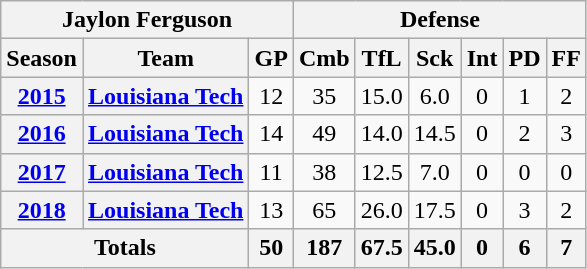<table class="wikitable" style="text-align:center;">
<tr>
<th colspan="3">Jaylon Ferguson</th>
<th colspan="6">Defense</th>
</tr>
<tr>
<th>Season</th>
<th>Team</th>
<th>GP</th>
<th>Cmb</th>
<th>TfL</th>
<th>Sck</th>
<th>Int</th>
<th>PD</th>
<th>FF</th>
</tr>
<tr>
<th><a href='#'>2015</a></th>
<th><a href='#'>Louisiana Tech</a></th>
<td>12</td>
<td>35</td>
<td>15.0</td>
<td>6.0</td>
<td>0</td>
<td>1</td>
<td>2</td>
</tr>
<tr>
<th><a href='#'>2016</a></th>
<th><a href='#'>Louisiana Tech</a></th>
<td>14</td>
<td>49</td>
<td>14.0</td>
<td>14.5</td>
<td>0</td>
<td>2</td>
<td>3</td>
</tr>
<tr>
<th><a href='#'>2017</a></th>
<th><a href='#'>Louisiana Tech</a></th>
<td>11</td>
<td>38</td>
<td>12.5</td>
<td>7.0</td>
<td>0</td>
<td>0</td>
<td>0</td>
</tr>
<tr>
<th><a href='#'>2018</a></th>
<th><a href='#'>Louisiana Tech</a></th>
<td>13</td>
<td>65</td>
<td>26.0</td>
<td>17.5</td>
<td>0</td>
<td>3</td>
<td>2</td>
</tr>
<tr>
<th colspan="2">Totals</th>
<th>50</th>
<th>187</th>
<th>67.5</th>
<th>45.0</th>
<th>0</th>
<th>6</th>
<th>7</th>
</tr>
</table>
